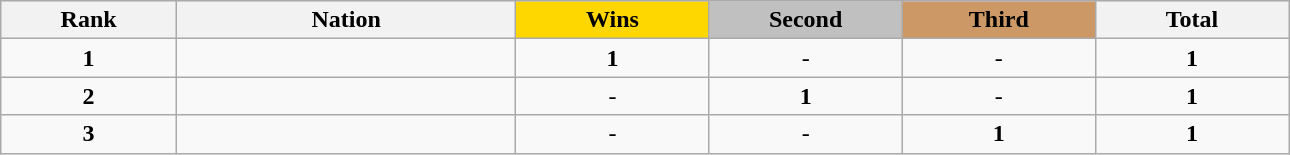<table class="wikitable collapsible autocollapse plainrowheaders" width=68% style="text-align:center;">
<tr style="background-color:#EDEDED;">
<th width=100px class="hintergrundfarbe5">Rank</th>
<th width=200px class="hintergrundfarbe6">Nation</th>
<th style="background:    gold; width:15%">Wins</th>
<th style="background:  silver; width:15%">Second</th>
<th style="background: #CC9966; width:15%">Third</th>
<th class="hintergrundfarbe6" style="width:15%">Total</th>
</tr>
<tr>
<td><strong>1</strong></td>
<td style="text-align:left"></td>
<td><strong>1</strong></td>
<td>-</td>
<td>-</td>
<td><strong>1</strong></td>
</tr>
<tr>
<td><strong>2</strong></td>
<td style="text-align:left"></td>
<td>-</td>
<td><strong>1</strong></td>
<td>-</td>
<td><strong>1</strong></td>
</tr>
<tr>
<td><strong>3</strong></td>
<td style="text-align:left"></td>
<td>-</td>
<td>-</td>
<td><strong>1</strong></td>
<td><strong>1</strong></td>
</tr>
</table>
